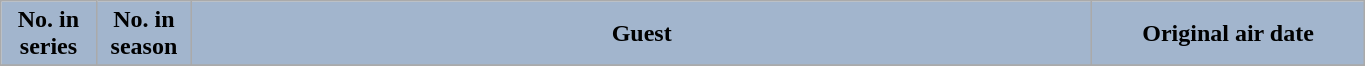<table class="wikitable plainrowheaders" style="width:72%;">
<tr>
<th scope="col" style="background-color: #A2B5CD; color: #000000;" width=7%>No. in<br>series</th>
<th scope="col" style="background-color: #A2B5CD; color: #000000;" width=7%>No. in<br>season</th>
<th scope="col" style="background-color: #A2B5CD; color: #000000;">Guest</th>
<th scope="col" style="background-color: #A2B5CD; color: #000000;" width=20%>Original air date</th>
</tr>
<tr>
</tr>
</table>
